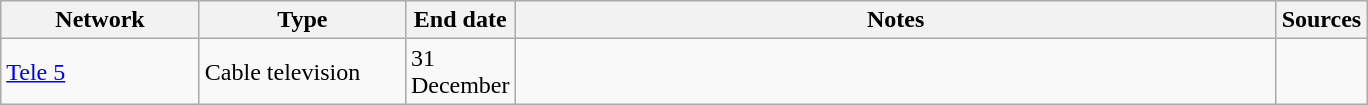<table class="wikitable">
<tr>
<th style="text-align:center; width:125px">Network</th>
<th style="text-align:center; width:130px">Type</th>
<th style="text-align:center; width:60px">End date</th>
<th style="text-align:center; width:500px">Notes</th>
<th style="text-align:center; width:30px">Sources</th>
</tr>
<tr>
<td><a href='#'>Tele 5</a></td>
<td>Cable television</td>
<td>31 December</td>
<td></td>
<td></td>
</tr>
</table>
